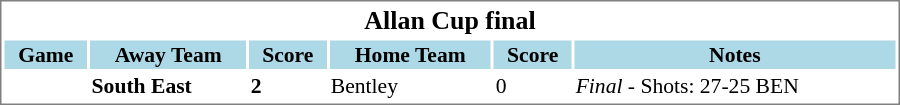<table cellpadding="0">
<tr align="left" style="vertical-align: top">
<td></td>
<td><br><table cellpadding="1" width="600px" style="font-size: 90%; border: 1px solid gray;">
<tr align="center" style="font-size: larger;">
<td colspan=6><strong>Allan Cup final</strong></td>
</tr>
<tr style="background:lightblue;">
<th style=>Game</th>
<th style= width="145">Away Team</th>
<th style=>Score</th>
<th style= width="145">Home Team</th>
<th style=>Score</th>
<th style=>Notes</th>
</tr>
<tr>
<td></td>
<td><strong>South East</strong></td>
<td><strong>2</strong></td>
<td>Bentley</td>
<td>0</td>
<td><em>Final</em> - Shots: 27-25 BEN</td>
</tr>
</table>
</td>
</tr>
</table>
